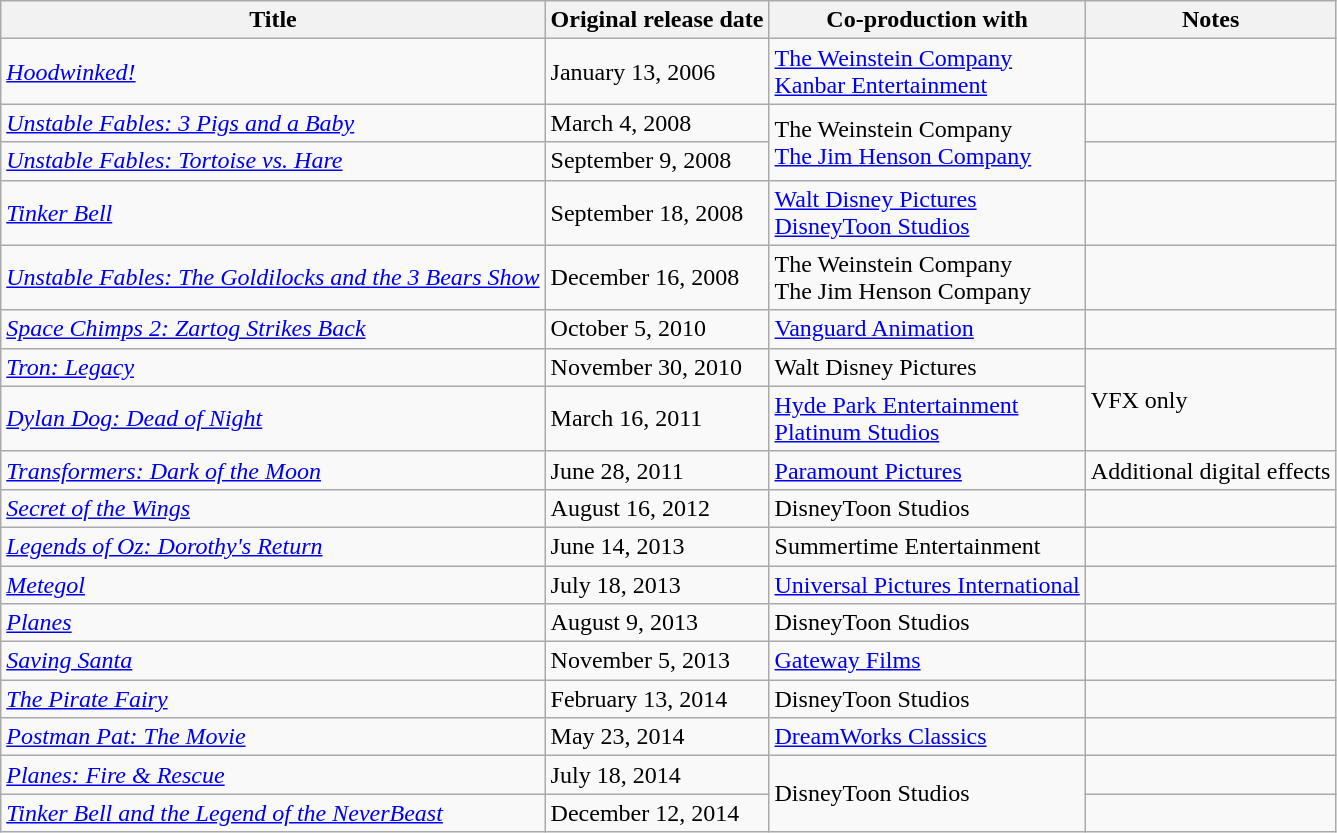<table class="wikitable sortable">
<tr>
<th>Title</th>
<th>Original release date</th>
<th>Co-production with</th>
<th>Notes</th>
</tr>
<tr>
<td><em><a href='#'>Hoodwinked!</a></em></td>
<td>January 13, 2006</td>
<td><a href='#'>The Weinstein Company</a><br><a href='#'>Kanbar Entertainment</a></td>
</tr>
<tr>
<td><em><a href='#'>Unstable Fables: 3 Pigs and a Baby</a></em></td>
<td>March 4, 2008</td>
<td rowspan="2">The Weinstein Company<br><a href='#'>The Jim Henson Company</a></td>
<td></td>
</tr>
<tr>
<td><em><a href='#'>Unstable Fables: Tortoise vs. Hare</a></em></td>
<td>September 9, 2008</td>
<td></td>
</tr>
<tr>
<td><em><a href='#'>Tinker Bell</a></em></td>
<td>September 18, 2008</td>
<td><a href='#'>Walt Disney Pictures</a><br><a href='#'>DisneyToon Studios</a></td>
<td></td>
</tr>
<tr>
<td><em><a href='#'>Unstable Fables: The Goldilocks and the 3 Bears Show</a></em></td>
<td>December 16, 2008</td>
<td>The Weinstein Company<br>The Jim Henson Company</td>
<td></td>
</tr>
<tr>
<td><em><a href='#'>Space Chimps 2: Zartog Strikes Back</a></em></td>
<td>October 5, 2010</td>
<td><a href='#'>Vanguard Animation</a></td>
<td></td>
</tr>
<tr>
<td><em><a href='#'>Tron: Legacy</a></em></td>
<td>November 30, 2010</td>
<td>Walt Disney Pictures</td>
<td rowspan="2">VFX only</td>
</tr>
<tr>
<td><em><a href='#'>Dylan Dog: Dead of Night</a></em></td>
<td>March 16, 2011<br></td>
<td><a href='#'>Hyde Park Entertainment</a><br><a href='#'>Platinum Studios</a></td>
</tr>
<tr>
<td><em><a href='#'>Transformers: Dark of the Moon</a></em></td>
<td>June 28, 2011</td>
<td><a href='#'>Paramount Pictures</a></td>
<td>Additional digital effects</td>
</tr>
<tr>
<td><em><a href='#'>Secret of the Wings</a></em></td>
<td>August 16, 2012<br></td>
<td>DisneyToon Studios</td>
<td></td>
</tr>
<tr>
<td><em><a href='#'>Legends of Oz: Dorothy's Return</a></em></td>
<td>June 14, 2013<br></td>
<td>Summertime Entertainment</td>
<td></td>
</tr>
<tr>
<td><em><a href='#'>Metegol</a></em></td>
<td>July 18, 2013<br></td>
<td><a href='#'>Universal Pictures International</a></td>
<td></td>
</tr>
<tr>
<td><em><a href='#'>Planes</a></em></td>
<td>August 9, 2013</td>
<td>DisneyToon Studios</td>
<td></td>
</tr>
<tr>
<td><em><a href='#'>Saving Santa</a></em></td>
<td>November 5, 2013</td>
<td><a href='#'>Gateway Films</a></td>
<td></td>
</tr>
<tr>
<td><em><a href='#'>The Pirate Fairy</a></em></td>
<td>February 13, 2014<br></td>
<td>DisneyToon Studios</td>
<td></td>
</tr>
<tr>
<td><em><a href='#'>Postman Pat: The Movie</a></em></td>
<td>May 23, 2014</td>
<td><a href='#'>DreamWorks Classics</a></td>
<td></td>
</tr>
<tr>
<td><em><a href='#'>Planes: Fire & Rescue</a></em></td>
<td>July 18, 2014</td>
<td rowspan="2">DisneyToon Studios</td>
<td></td>
</tr>
<tr>
<td><em><a href='#'>Tinker Bell and the Legend of the NeverBeast</a></em></td>
<td>December 12, 2014<br></td>
<td></td>
</tr>
</table>
